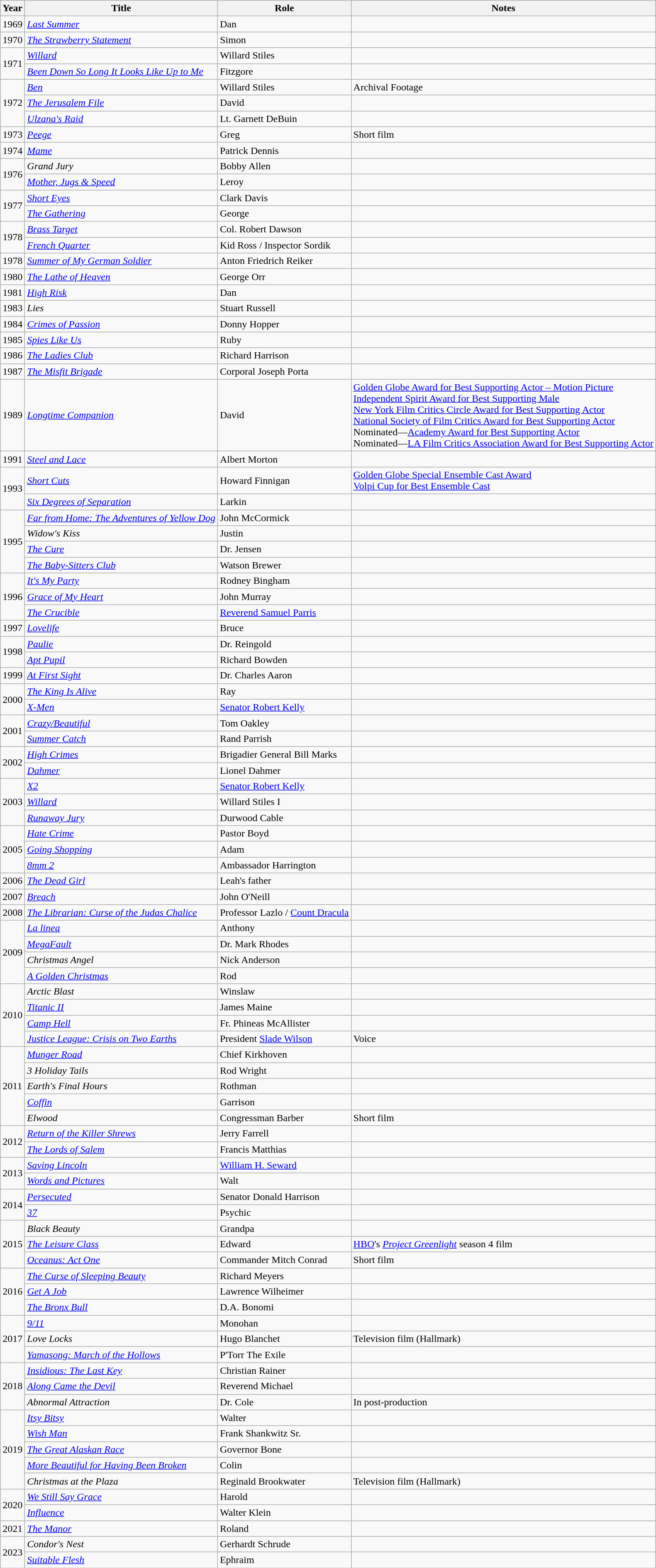<table class="wikitable sortable">
<tr>
<th>Year</th>
<th>Title</th>
<th>Role</th>
<th class="unsortable">Notes</th>
</tr>
<tr>
<td>1969</td>
<td><em><a href='#'>Last Summer</a></em></td>
<td>Dan</td>
<td></td>
</tr>
<tr>
<td>1970</td>
<td><em><a href='#'>The Strawberry Statement</a></em></td>
<td>Simon</td>
<td></td>
</tr>
<tr>
<td rowspan="2">1971</td>
<td><em><a href='#'>Willard</a></em></td>
<td>Willard Stiles</td>
<td></td>
</tr>
<tr>
<td><em><a href='#'>Been Down So Long It Looks Like Up to Me</a></em></td>
<td>Fitzgore</td>
<td></td>
</tr>
<tr>
<td rowspan="3">1972</td>
<td><em><a href='#'>Ben</a></em></td>
<td>Willard Stiles</td>
<td>Archival Footage</td>
</tr>
<tr>
<td><em><a href='#'>The Jerusalem File</a></em></td>
<td>David</td>
<td></td>
</tr>
<tr>
<td><em><a href='#'>Ulzana's Raid</a></em></td>
<td>Lt. Garnett DeBuin</td>
<td></td>
</tr>
<tr>
<td>1973</td>
<td><em><a href='#'>Peege</a></em></td>
<td>Greg</td>
<td>Short film</td>
</tr>
<tr>
<td>1974</td>
<td><em><a href='#'>Mame</a></em></td>
<td>Patrick Dennis</td>
<td></td>
</tr>
<tr>
<td rowspan="2">1976</td>
<td><em>Grand Jury</em></td>
<td>Bobby Allen</td>
<td></td>
</tr>
<tr>
<td><em><a href='#'>Mother, Jugs & Speed</a></em></td>
<td>Leroy</td>
<td></td>
</tr>
<tr>
<td rowspan="2">1977</td>
<td><em><a href='#'>Short Eyes</a></em></td>
<td>Clark Davis</td>
<td></td>
</tr>
<tr>
<td><em><a href='#'>The Gathering</a></em></td>
<td>George</td>
<td></td>
</tr>
<tr>
<td rowspan="2">1978</td>
<td><em><a href='#'>Brass Target</a></em></td>
<td>Col. Robert Dawson</td>
<td></td>
</tr>
<tr>
<td><em><a href='#'>French Quarter</a></em></td>
<td>Kid Ross / Inspector Sordik</td>
<td></td>
</tr>
<tr>
<td>1978</td>
<td><em><a href='#'>Summer of My German Soldier</a></em></td>
<td>Anton Friedrich Reiker</td>
<td></td>
</tr>
<tr>
<td>1980</td>
<td><a href='#'><em>The Lathe of Heaven</em></a></td>
<td>George Orr</td>
<td></td>
</tr>
<tr>
<td>1981</td>
<td><em><a href='#'>High Risk</a></em></td>
<td>Dan</td>
<td></td>
</tr>
<tr>
<td>1983</td>
<td><em>Lies</em></td>
<td>Stuart Russell</td>
<td></td>
</tr>
<tr>
<td>1984</td>
<td><em><a href='#'>Crimes of Passion</a></em></td>
<td>Donny Hopper</td>
<td></td>
</tr>
<tr>
<td>1985</td>
<td><em><a href='#'>Spies Like Us</a></em></td>
<td>Ruby</td>
<td></td>
</tr>
<tr>
<td>1986</td>
<td><em><a href='#'>The Ladies Club</a></em></td>
<td>Richard Harrison</td>
<td></td>
</tr>
<tr>
<td>1987</td>
<td><em><a href='#'>The Misfit Brigade</a></em></td>
<td>Corporal Joseph Porta</td>
<td></td>
</tr>
<tr>
<td>1989</td>
<td><em><a href='#'>Longtime Companion</a></em></td>
<td>David</td>
<td><a href='#'>Golden Globe Award for Best Supporting Actor – Motion Picture</a><br><a href='#'>Independent Spirit Award for Best Supporting Male</a><br><a href='#'>New York Film Critics Circle Award for Best Supporting Actor</a><br><a href='#'>National Society of Film Critics Award for Best Supporting Actor</a><br>Nominated—<a href='#'>Academy Award for Best Supporting Actor</a><br>Nominated—<a href='#'>LA Film Critics Association Award for Best Supporting Actor</a></td>
</tr>
<tr>
<td>1991</td>
<td><em><a href='#'>Steel and Lace</a></em></td>
<td>Albert Morton</td>
<td></td>
</tr>
<tr>
<td rowspan="2">1993</td>
<td><em><a href='#'>Short Cuts</a></em></td>
<td>Howard Finnigan</td>
<td><a href='#'>Golden Globe Special Ensemble Cast Award</a> <br><a href='#'>Volpi Cup for Best Ensemble Cast</a></td>
</tr>
<tr>
<td><em><a href='#'>Six Degrees of Separation</a></em></td>
<td>Larkin</td>
<td></td>
</tr>
<tr>
<td rowspan="4">1995</td>
<td><em><a href='#'>Far from Home: The Adventures of Yellow Dog</a></em></td>
<td>John McCormick</td>
<td></td>
</tr>
<tr>
<td><em>Widow's Kiss</em></td>
<td>Justin</td>
<td></td>
</tr>
<tr>
<td><em><a href='#'>The Cure</a></em></td>
<td>Dr. Jensen</td>
<td></td>
</tr>
<tr>
<td><em><a href='#'>The Baby-Sitters Club</a></em></td>
<td>Watson Brewer</td>
<td></td>
</tr>
<tr>
<td rowspan="3">1996</td>
<td><em><a href='#'>It's My Party</a></em></td>
<td>Rodney Bingham</td>
<td></td>
</tr>
<tr>
<td><em><a href='#'>Grace of My Heart</a></em></td>
<td>John Murray</td>
<td></td>
</tr>
<tr>
<td><em><a href='#'>The Crucible</a></em></td>
<td><a href='#'>Reverend Samuel Parris</a></td>
<td></td>
</tr>
<tr>
<td>1997</td>
<td><em><a href='#'>Lovelife</a></em></td>
<td>Bruce</td>
<td></td>
</tr>
<tr>
<td rowspan="2">1998</td>
<td><em><a href='#'>Paulie</a></em></td>
<td>Dr. Reingold</td>
<td></td>
</tr>
<tr>
<td><em><a href='#'>Apt Pupil</a></em></td>
<td>Richard Bowden</td>
<td></td>
</tr>
<tr>
<td>1999</td>
<td><em><a href='#'>At First Sight</a></em></td>
<td>Dr. Charles Aaron</td>
<td></td>
</tr>
<tr>
<td rowspan="2">2000</td>
<td><em><a href='#'>The King Is Alive</a></em></td>
<td>Ray</td>
<td></td>
</tr>
<tr>
<td><em><a href='#'>X-Men</a></em></td>
<td><a href='#'>Senator Robert Kelly</a></td>
<td></td>
</tr>
<tr>
<td rowspan="2">2001</td>
<td><em><a href='#'>Crazy/Beautiful</a></em></td>
<td>Tom Oakley</td>
<td></td>
</tr>
<tr>
<td><em><a href='#'>Summer Catch</a></em></td>
<td>Rand Parrish</td>
<td></td>
</tr>
<tr>
<td rowspan="2">2002</td>
<td><em><a href='#'>High Crimes</a></em></td>
<td>Brigadier General Bill Marks</td>
<td></td>
</tr>
<tr>
<td><em><a href='#'>Dahmer</a></em></td>
<td>Lionel Dahmer</td>
<td></td>
</tr>
<tr>
<td rowspan="3">2003</td>
<td><em><a href='#'>X2</a></em></td>
<td><a href='#'>Senator Robert Kelly</a></td>
<td></td>
</tr>
<tr>
<td><em><a href='#'>Willard</a></em></td>
<td>Willard Stiles I</td>
<td></td>
</tr>
<tr>
<td><em><a href='#'>Runaway Jury</a></em></td>
<td>Durwood Cable</td>
<td></td>
</tr>
<tr>
<td rowspan="3">2005</td>
<td><em><a href='#'>Hate Crime</a></em></td>
<td>Pastor Boyd</td>
<td></td>
</tr>
<tr>
<td><em><a href='#'>Going Shopping</a></em></td>
<td>Adam</td>
<td></td>
</tr>
<tr>
<td><em><a href='#'>8mm 2</a></em></td>
<td>Ambassador Harrington</td>
<td></td>
</tr>
<tr>
<td>2006</td>
<td><em><a href='#'>The Dead Girl</a></em></td>
<td>Leah's father</td>
<td></td>
</tr>
<tr>
<td>2007</td>
<td><em><a href='#'>Breach</a></em></td>
<td>John O'Neill</td>
<td></td>
</tr>
<tr>
<td>2008</td>
<td><em><a href='#'>The Librarian: Curse of the Judas Chalice</a></em></td>
<td>Professor Lazlo / <a href='#'>Count Dracula</a></td>
<td></td>
</tr>
<tr>
<td rowspan="4">2009</td>
<td><em><a href='#'>La linea</a></em></td>
<td>Anthony</td>
<td></td>
</tr>
<tr>
<td><em><a href='#'>MegaFault</a></em></td>
<td>Dr. Mark Rhodes</td>
<td></td>
</tr>
<tr>
<td><em>Christmas Angel</em></td>
<td>Nick Anderson</td>
<td></td>
</tr>
<tr>
<td><em><a href='#'>A Golden Christmas</a></em></td>
<td>Rod</td>
<td></td>
</tr>
<tr>
<td rowspan="4">2010</td>
<td><em>Arctic Blast</em></td>
<td>Winslaw</td>
<td></td>
</tr>
<tr>
<td><em><a href='#'>Titanic II</a></em></td>
<td>James Maine</td>
<td></td>
</tr>
<tr>
<td><em><a href='#'>Camp Hell</a></em></td>
<td>Fr. Phineas McAllister</td>
<td></td>
</tr>
<tr>
<td><em><a href='#'>Justice League: Crisis on Two Earths</a></em></td>
<td>President <a href='#'>Slade Wilson</a></td>
<td>Voice</td>
</tr>
<tr>
<td rowspan="5">2011</td>
<td><em><a href='#'>Munger Road</a></em></td>
<td>Chief Kirkhoven</td>
<td></td>
</tr>
<tr>
<td><em>3 Holiday Tails</em></td>
<td>Rod Wright</td>
<td></td>
</tr>
<tr>
<td><em>Earth's Final Hours</em></td>
<td>Rothman</td>
<td></td>
</tr>
<tr>
<td><em><a href='#'>Coffin</a></em></td>
<td>Garrison</td>
<td></td>
</tr>
<tr>
<td><em>Elwood</em></td>
<td>Congressman Barber</td>
<td>Short film</td>
</tr>
<tr>
<td rowspan="2">2012</td>
<td><em><a href='#'>Return of the Killer Shrews</a></em></td>
<td>Jerry Farrell</td>
<td></td>
</tr>
<tr>
<td><em><a href='#'>The Lords of Salem</a></em></td>
<td>Francis Matthias</td>
<td></td>
</tr>
<tr>
<td rowspan="2">2013</td>
<td><em><a href='#'>Saving Lincoln</a></em></td>
<td><a href='#'>William H. Seward</a></td>
<td></td>
</tr>
<tr>
<td><em><a href='#'>Words and Pictures</a></em></td>
<td>Walt</td>
<td></td>
</tr>
<tr>
<td rowspan="2">2014</td>
<td><em><a href='#'>Persecuted</a></em></td>
<td>Senator Donald Harrison</td>
<td></td>
</tr>
<tr>
<td><em><a href='#'>37</a></em></td>
<td>Psychic</td>
<td></td>
</tr>
<tr>
<td rowspan="3">2015</td>
<td><em>Black Beauty</em></td>
<td>Grandpa</td>
<td></td>
</tr>
<tr>
<td><em><a href='#'>The Leisure Class</a></em></td>
<td>Edward</td>
<td><a href='#'>HBO</a>'s <em><a href='#'>Project Greenlight</a></em> season 4 film</td>
</tr>
<tr>
<td><em><a href='#'>Oceanus: Act One</a></em></td>
<td>Commander Mitch Conrad</td>
<td>Short film</td>
</tr>
<tr>
<td rowspan="3">2016</td>
<td><em><a href='#'>The Curse of Sleeping Beauty</a></em></td>
<td>Richard Meyers</td>
<td></td>
</tr>
<tr>
<td><em><a href='#'>Get A Job</a></em></td>
<td>Lawrence Wilheimer</td>
<td></td>
</tr>
<tr>
<td><a href='#'><em>The Bronx Bull</em></a></td>
<td>D.A. Bonomi</td>
<td></td>
</tr>
<tr>
<td rowspan="3">2017</td>
<td><em><a href='#'>9/11</a></em></td>
<td>Monohan</td>
<td></td>
</tr>
<tr>
<td><em>Love Locks</em></td>
<td>Hugo Blanchet</td>
<td>Television film (Hallmark)</td>
</tr>
<tr>
<td><em><a href='#'>Yamasong: March of the Hollows</a></em></td>
<td>P'Torr The Exile</td>
<td></td>
</tr>
<tr>
<td rowspan="3">2018</td>
<td><em><a href='#'>Insidious: The Last Key</a></em></td>
<td>Christian Rainer</td>
<td></td>
</tr>
<tr>
<td><em><a href='#'>Along Came the Devil</a></em></td>
<td>Reverend Michael</td>
<td></td>
</tr>
<tr>
<td><em>Abnormal Attraction</em></td>
<td>Dr. Cole</td>
<td>In post-production</td>
</tr>
<tr>
<td rowspan="5">2019</td>
<td><em><a href='#'>Itsy Bitsy</a></em></td>
<td>Walter</td>
<td></td>
</tr>
<tr>
<td><em><a href='#'>Wish Man</a></em></td>
<td>Frank Shankwitz Sr.</td>
<td></td>
</tr>
<tr>
<td><em><a href='#'>The Great Alaskan Race</a></em></td>
<td>Governor Bone</td>
<td></td>
</tr>
<tr>
<td><em><a href='#'>More Beautiful for Having Been Broken</a></em></td>
<td>Colin</td>
<td></td>
</tr>
<tr>
<td><em>Christmas at the Plaza</em></td>
<td>Reginald Brookwater</td>
<td>Television film (Hallmark)</td>
</tr>
<tr>
<td rowspan="2">2020</td>
<td><em><a href='#'>We Still Say Grace</a></em></td>
<td>Harold</td>
<td></td>
</tr>
<tr>
<td><em><a href='#'>Influence</a></em></td>
<td>Walter Klein</td>
<td></td>
</tr>
<tr>
<td>2021</td>
<td><em><a href='#'>The Manor</a></em></td>
<td>Roland</td>
<td></td>
</tr>
<tr>
<td rowspan="2">2023</td>
<td><em>Condor's Nest</em></td>
<td>Gerhardt Schrude</td>
<td></td>
</tr>
<tr>
<td><em><a href='#'>Suitable Flesh</a></em></td>
<td>Ephraim</td>
<td></td>
</tr>
</table>
